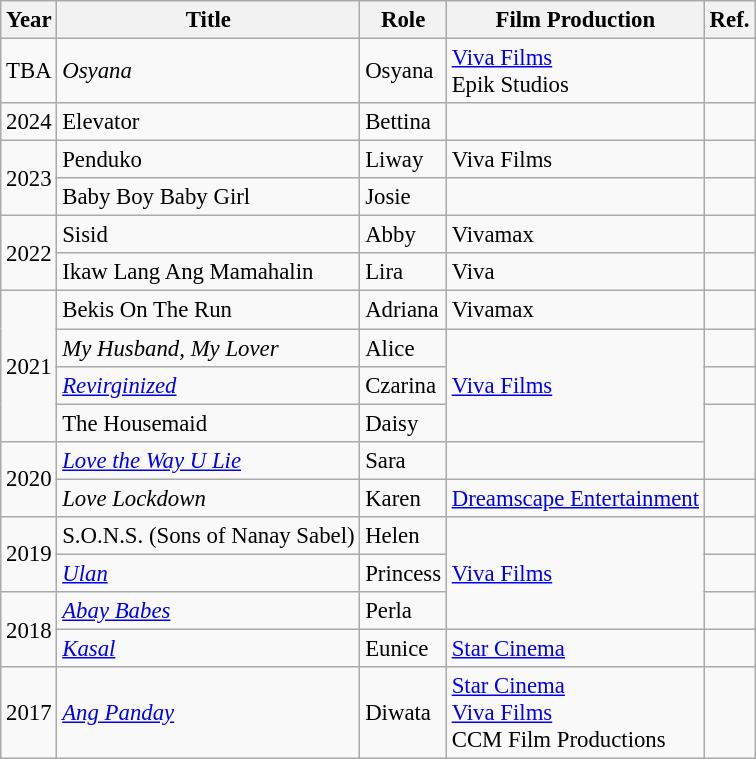<table class="wikitable" style="font-size: 95%;">
<tr>
<th>Year</th>
<th>Title</th>
<th>Role</th>
<th>Film Production</th>
<th>Ref.</th>
</tr>
<tr>
<td>TBA</td>
<td><em>Osyana</em></td>
<td>Osyana</td>
<td><a href='#'>Viva Films</a> <br> Epik Studios</td>
<td></td>
</tr>
<tr>
<td>2024</td>
<td>Elevator</td>
<td>Bettina</td>
<td></td>
<td></td>
</tr>
<tr>
<td rowspan="2">2023</td>
<td>Penduko</td>
<td>Liway</td>
<td>Viva Films</td>
<td></td>
</tr>
<tr>
<td>Baby Boy Baby Girl</td>
<td>Josie</td>
<td></td>
<td></td>
</tr>
<tr>
<td rowspan="2">2022</td>
<td>Sisid</td>
<td>Abby</td>
<td>Vivamax</td>
<td></td>
</tr>
<tr>
<td>Ikaw Lang Ang Mamahalin</td>
<td>Lira</td>
<td>Viva</td>
<td></td>
</tr>
<tr>
<td rowspan="4">2021</td>
<td>Bekis On The Run</td>
<td>Adriana</td>
<td>Vivamax</td>
<td></td>
</tr>
<tr>
<td><em>My Husband, My Lover</em></td>
<td>Alice</td>
<td rowspan="3"><a href='#'>Viva Films</a></td>
<td></td>
</tr>
<tr>
<td><em><a href='#'>Revirginized</a></em></td>
<td>Czarina</td>
<td></td>
</tr>
<tr>
<td>The Housemaid</td>
<td>Daisy</td>
</tr>
<tr>
<td rowspan="2">2020</td>
<td><em><a href='#'>Love the Way U Lie</a></em></td>
<td>Sara</td>
<td></td>
</tr>
<tr>
<td><em>Love Lockdown</em></td>
<td>Karen</td>
<td><a href='#'>Dreamscape Entertainment</a></td>
<td></td>
</tr>
<tr>
<td rowspan="2">2019</td>
<td>S.O.N.S. (Sons of Nanay Sabel)</td>
<td>Helen</td>
<td rowspan="3"><a href='#'>Viva Films</a></td>
<td></td>
</tr>
<tr>
<td><em><a href='#'>Ulan</a></em></td>
<td>Princess</td>
<td></td>
</tr>
<tr>
<td rowspan="2">2018</td>
<td><em><a href='#'>Abay Babes</a></em></td>
<td>Perla</td>
<td></td>
</tr>
<tr>
<td><em><a href='#'>Kasal</a></em></td>
<td>Eunice</td>
<td><a href='#'>Star Cinema</a></td>
<td></td>
</tr>
<tr>
<td>2017</td>
<td><em><a href='#'>Ang Panday</a></em></td>
<td>Diwata</td>
<td><a href='#'>Star Cinema</a> <br> <a href='#'>Viva Films</a> <br> CCM Film Productions</td>
<td></td>
</tr>
</table>
